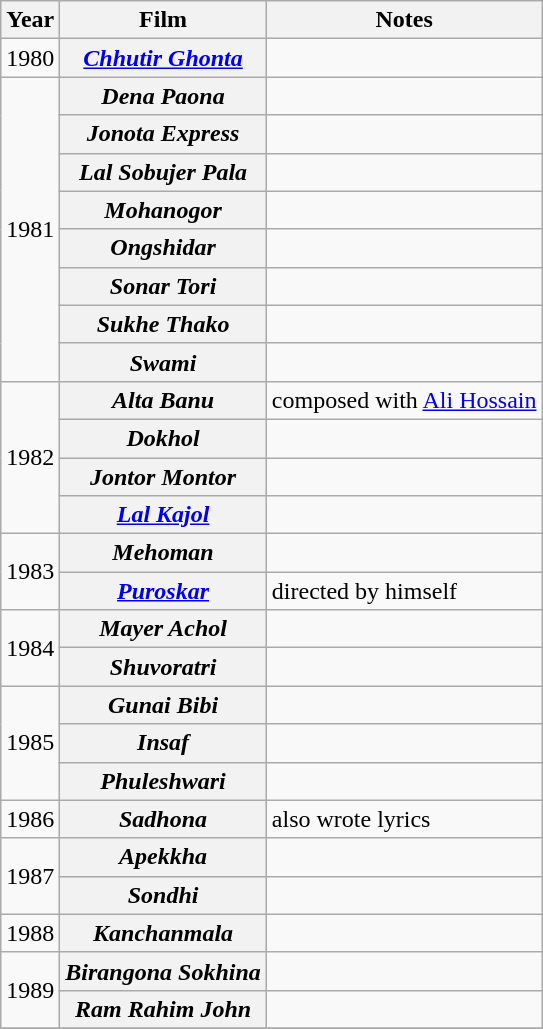<table class="wikitable sortable">
<tr>
<th>Year</th>
<th>Film</th>
<th>Notes</th>
</tr>
<tr>
<td>1980</td>
<th><em><a href='#'>Chhutir Ghonta</a></em></th>
<td></td>
</tr>
<tr>
<td rowspan=8>1981</td>
<th><em>Dena Paona</em></th>
<td></td>
</tr>
<tr>
<th><em>Jonota Express</em></th>
<td></td>
</tr>
<tr>
<th><em>Lal Sobujer Pala</em></th>
<td></td>
</tr>
<tr>
<th><em>Mohanogor</em></th>
<td></td>
</tr>
<tr>
<th><em>Ongshidar</em></th>
<td></td>
</tr>
<tr>
<th><em>Sonar Tori</em></th>
<td></td>
</tr>
<tr>
<th><em>Sukhe Thako</em></th>
<td></td>
</tr>
<tr>
<th><em>Swami</em></th>
<td></td>
</tr>
<tr>
<td rowspan=4>1982</td>
<th><em>Alta Banu</em></th>
<td>composed with <a href='#'>Ali Hossain</a></td>
</tr>
<tr>
<th><em>Dokhol</em></th>
<td></td>
</tr>
<tr>
<th><em>Jontor Montor</em></th>
<td></td>
</tr>
<tr>
<th><em><a href='#'>Lal Kajol</a></em></th>
<td></td>
</tr>
<tr>
<td rowspan=2>1983</td>
<th><em>Mehoman</em></th>
<td></td>
</tr>
<tr>
<th><em><a href='#'>Puroskar</a></em></th>
<td>directed by himself</td>
</tr>
<tr>
<td rowspan=2>1984</td>
<th><em>Mayer Achol</em></th>
<td></td>
</tr>
<tr>
<th><em>Shuvoratri</em></th>
<td></td>
</tr>
<tr>
<td rowspan=3>1985</td>
<th><em>Gunai Bibi</em></th>
<td></td>
</tr>
<tr>
<th><em>Insaf</em></th>
<td></td>
</tr>
<tr>
<th><em>Phuleshwari</em></th>
<td></td>
</tr>
<tr>
<td>1986</td>
<th><em>Sadhona</em></th>
<td>also wrote lyrics</td>
</tr>
<tr>
<td rowspan=2>1987</td>
<th><em>Apekkha</em></th>
<td></td>
</tr>
<tr>
<th><em>Sondhi</em></th>
<td></td>
</tr>
<tr>
<td>1988</td>
<th><em>Kanchanmala</em></th>
<td></td>
</tr>
<tr>
<td rowspan=2>1989</td>
<th><em>Birangona Sokhina</em></th>
<td></td>
</tr>
<tr>
<th><em>Ram Rahim John</em></th>
<td></td>
</tr>
<tr>
</tr>
</table>
